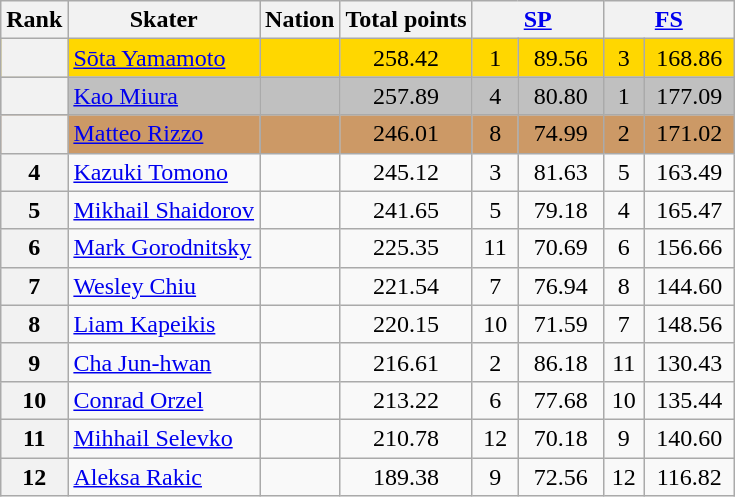<table class="wikitable sortable" style="text-align:left">
<tr>
<th scope="col">Rank</th>
<th scope="col">Skater</th>
<th scope="col">Nation</th>
<th scope="col">Total points</th>
<th scope="col" colspan="2" width="80px"><a href='#'>SP</a></th>
<th scope="col" colspan="2" width="80px"><a href='#'>FS</a></th>
</tr>
<tr bgcolor="gold">
<th scope="row"></th>
<td><a href='#'>Sōta Yamamoto</a></td>
<td></td>
<td align="center">258.42</td>
<td align="center">1</td>
<td align="center">89.56</td>
<td align="center">3</td>
<td align="center">168.86</td>
</tr>
<tr bgcolor="silver">
<th scope="row"></th>
<td><a href='#'>Kao Miura</a></td>
<td></td>
<td align="center">257.89</td>
<td align="center">4</td>
<td align="center">80.80</td>
<td align="center">1</td>
<td align="center">177.09</td>
</tr>
<tr bgcolor="cc9966">
<th scope="row"></th>
<td><a href='#'>Matteo Rizzo</a></td>
<td></td>
<td align="center">246.01</td>
<td align="center">8</td>
<td align="center">74.99</td>
<td align="center">2</td>
<td align="center">171.02</td>
</tr>
<tr>
<th scope="row">4</th>
<td><a href='#'>Kazuki Tomono</a></td>
<td></td>
<td align="center">245.12</td>
<td align="center">3</td>
<td align="center">81.63</td>
<td align="center">5</td>
<td align="center">163.49</td>
</tr>
<tr>
<th scope="row">5</th>
<td><a href='#'>Mikhail Shaidorov</a></td>
<td></td>
<td align="center">241.65</td>
<td align="center">5</td>
<td align="center">79.18</td>
<td align="center">4</td>
<td align="center">165.47</td>
</tr>
<tr>
<th scope="row">6</th>
<td><a href='#'>Mark Gorodnitsky</a></td>
<td></td>
<td align="center">225.35</td>
<td align="center">11</td>
<td align="center">70.69</td>
<td align="center">6</td>
<td align="center">156.66</td>
</tr>
<tr>
<th scope="row">7</th>
<td><a href='#'>Wesley Chiu</a></td>
<td></td>
<td align="center">221.54</td>
<td align="center">7</td>
<td align="center">76.94</td>
<td align="center">8</td>
<td align="center">144.60</td>
</tr>
<tr>
<th scope="row">8</th>
<td><a href='#'>Liam Kapeikis</a></td>
<td></td>
<td align="center">220.15</td>
<td align="center">10</td>
<td align="center">71.59</td>
<td align="center">7</td>
<td align="center">148.56</td>
</tr>
<tr>
<th scope="row">9</th>
<td><a href='#'>Cha Jun-hwan</a></td>
<td></td>
<td align="center">216.61</td>
<td align="center">2</td>
<td align="center">86.18</td>
<td align="center">11</td>
<td align="center">130.43</td>
</tr>
<tr>
<th scope="row">10</th>
<td><a href='#'>Conrad Orzel</a></td>
<td></td>
<td align="center">213.22</td>
<td align="center">6</td>
<td align="center">77.68</td>
<td align="center">10</td>
<td align="center">135.44</td>
</tr>
<tr>
<th scope="row">11</th>
<td><a href='#'>Mihhail Selevko</a></td>
<td></td>
<td align="center">210.78</td>
<td align="center">12</td>
<td align="center">70.18</td>
<td align="center">9</td>
<td align="center">140.60</td>
</tr>
<tr>
<th scope="row">12</th>
<td><a href='#'>Aleksa Rakic</a></td>
<td></td>
<td align="center">189.38</td>
<td align="center">9</td>
<td align="center">72.56</td>
<td align="center">12</td>
<td align="center">116.82</td>
</tr>
</table>
